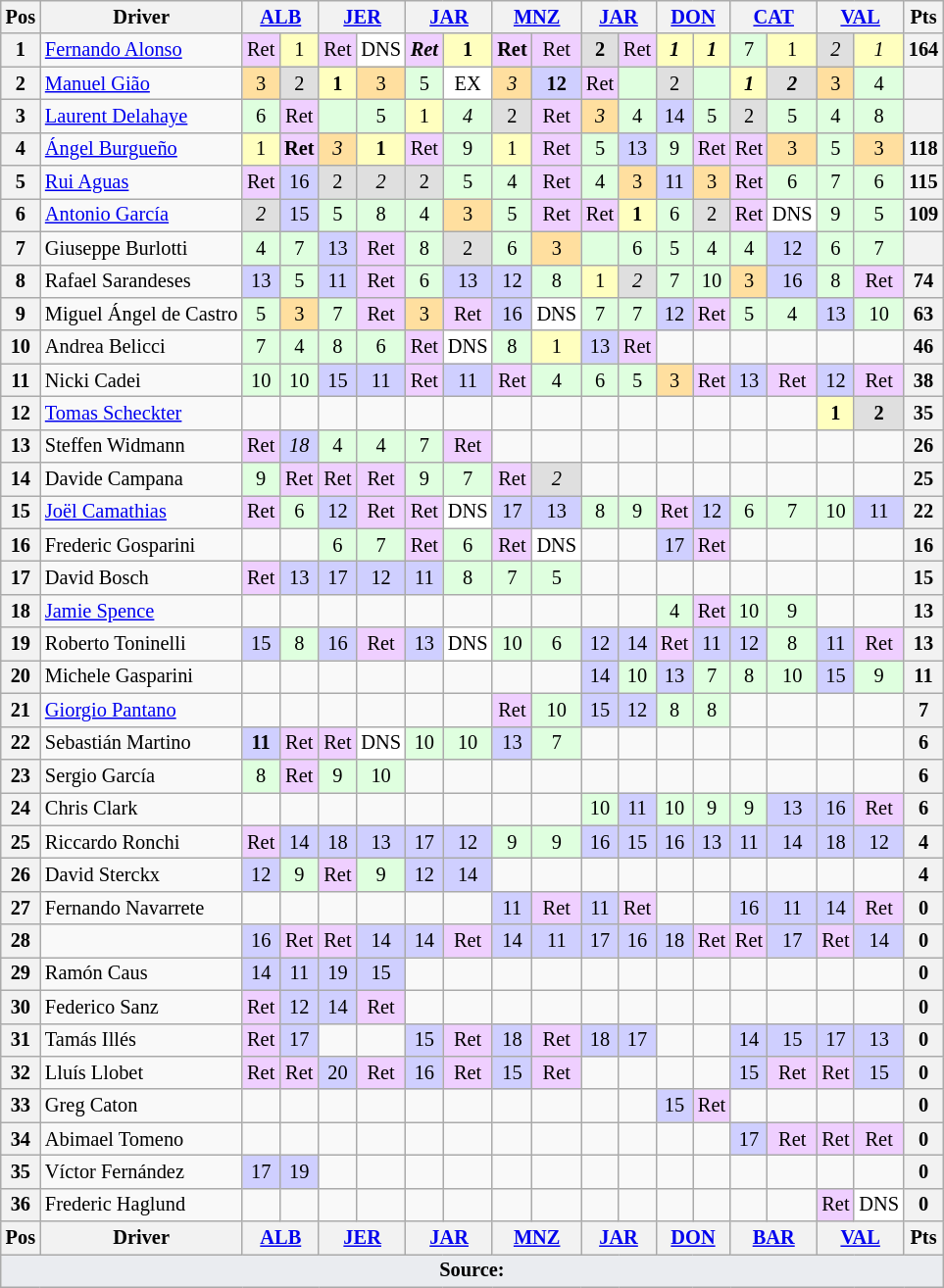<table class="wikitable" style="font-size: 85%; text-align:center">
<tr valign="top">
<th valign="middle">Pos</th>
<th valign="middle">Driver</th>
<th colspan=2><a href='#'>ALB</a><br></th>
<th colspan=2><a href='#'>JER</a><br></th>
<th colspan=2><a href='#'>JAR</a><br></th>
<th colspan=2><a href='#'>MNZ</a><br></th>
<th colspan=2><a href='#'>JAR</a><br></th>
<th colspan=2><a href='#'>DON</a><br></th>
<th colspan=2><a href='#'>CAT</a><br></th>
<th colspan=2><a href='#'>VAL</a><br></th>
<th valign="middle">Pts</th>
</tr>
<tr>
<th>1</th>
<td align=left> <a href='#'>Fernando Alonso</a></td>
<td bgcolor="#EFCFFF">Ret</td>
<td bgcolor="#FFFFBF">1</td>
<td bgcolor="#EFCFFF">Ret</td>
<td bgcolor="#FFFFFF">DNS</td>
<td bgcolor="#EFCFFF"><strong><em>Ret</em></strong></td>
<td bgcolor="#FFFFBF"><strong>1</strong></td>
<td bgcolor="#EFCFFF"><strong>Ret</strong></td>
<td bgcolor="#EFCFFF">Ret</td>
<td bgcolor="#DFDFDF"><strong>2</strong></td>
<td bgcolor="#EFCFFF">Ret</td>
<td bgcolor="#FFFFBF"><strong><em>1</em></strong></td>
<td bgcolor="#FFFFBF"><strong><em>1</em></strong></td>
<td bgcolor="#DFFFDF">7</td>
<td bgcolor="#FFFFBF">1</td>
<td bgcolor="#DFDFDF"><em>2</em></td>
<td bgcolor="#FFFFBF"><em>1</em></td>
<th>164</th>
</tr>
<tr>
<th>2</th>
<td align=left> <a href='#'>Manuel Gião</a></td>
<td bgcolor="#FFDF9F">3</td>
<td bgcolor="#DFDFDF">2</td>
<td bgcolor="#FFFFBF"><strong>1</strong></td>
<td bgcolor="#FFDF9F">3</td>
<td bgcolor="#DFFFDF">5</td>
<td bgcolor="#FFFFFF">EX</td>
<td bgcolor="#FFDF9F"><em>3</em></td>
<td bgcolor="#cfcfff"><strong>12</strong></td>
<td bgcolor="#EFCFFF">Ret</td>
<td bgcolor="#DFFFDF"></td>
<td bgcolor="#DFDFDF">2</td>
<td bgcolor="#DFFFDF"></td>
<td bgcolor="#FFFFBF"><strong><em>1</em></strong></td>
<td bgcolor="#DFDFDF"><strong><em>2</em></strong></td>
<td bgcolor="#FFDF9F">3</td>
<td bgcolor="#DFFFDF">4</td>
<th></th>
</tr>
<tr>
<th>3</th>
<td align=left> <a href='#'>Laurent Delahaye</a></td>
<td bgcolor="#DFFFDF">6</td>
<td bgcolor="#EFCFFF">Ret</td>
<td bgcolor="#DFFFDF"></td>
<td bgcolor="#DFFFDF">5</td>
<td bgcolor="#FFFFBF">1</td>
<td bgcolor="#DFFFDF"><em>4</em></td>
<td bgcolor="#DFDFDF">2</td>
<td bgcolor="#EFCFFF">Ret</td>
<td bgcolor="#FFDF9F"><em>3</em></td>
<td bgcolor="#DFFFDF">4</td>
<td bgcolor="#cfcfff">14</td>
<td bgcolor="#DFFFDF">5</td>
<td bgcolor="#DFDFDF">2</td>
<td bgcolor="#DFFFDF">5</td>
<td bgcolor="#DFFFDF">4</td>
<td bgcolor="#DFFFDF">8</td>
<th></th>
</tr>
<tr>
<th>4</th>
<td align=left> <a href='#'>Ángel Burgueño</a></td>
<td bgcolor="#FFFFBF">1</td>
<td bgcolor="#EFCFFF"><strong>Ret</strong></td>
<td bgcolor="#FFDF9F"><em>3</em></td>
<td bgcolor="#FFFFBF"><strong>1</strong></td>
<td bgcolor="#EFCFFF">Ret</td>
<td bgcolor="#DFFFDF">9</td>
<td bgcolor="#FFFFBF">1</td>
<td bgcolor="#EFCFFF">Ret</td>
<td bgcolor="#DFFFDF">5</td>
<td bgcolor="#cfcfff">13</td>
<td bgcolor="#DFFFDF">9</td>
<td bgcolor="#EFCFFF">Ret</td>
<td bgcolor="#EFCFFF">Ret</td>
<td bgcolor="#FFDF9F">3</td>
<td bgcolor="#DFFFDF">5</td>
<td bgcolor="#FFDF9F">3</td>
<th>118</th>
</tr>
<tr>
<th>5</th>
<td align=left> <a href='#'>Rui Aguas</a></td>
<td bgcolor="#EFCFFF">Ret</td>
<td bgcolor="#cfcfff">16</td>
<td bgcolor="#DFDFDF">2</td>
<td bgcolor="#DFDFDF"><em>2</em></td>
<td bgcolor="#DFDFDF">2</td>
<td bgcolor="#DFFFDF">5</td>
<td bgcolor="#DFFFDF">4</td>
<td bgcolor="#EFCFFF">Ret</td>
<td bgcolor="#DFFFDF">4</td>
<td bgcolor="#FFDF9F">3</td>
<td bgcolor="#cfcfff">11</td>
<td bgcolor="#FFDF9F">3</td>
<td bgcolor="#EFCFFF">Ret</td>
<td bgcolor="#DFFFDF">6</td>
<td bgcolor="#DFFFDF">7</td>
<td bgcolor="#DFFFDF">6</td>
<th>115</th>
</tr>
<tr>
<th>6</th>
<td align=left> <a href='#'>Antonio García</a></td>
<td bgcolor="#DFDFDF"><em>2</em></td>
<td bgcolor="#cfcfff">15</td>
<td bgcolor="#DFFFDF">5</td>
<td bgcolor="#DFFFDF">8</td>
<td bgcolor="#DFFFDF">4</td>
<td bgcolor="#FFDF9F">3</td>
<td bgcolor="#DFFFDF">5</td>
<td bgcolor="#EFCFFF">Ret</td>
<td bgcolor="#EFCFFF">Ret</td>
<td bgcolor="#FFFFBF"><strong>1</strong></td>
<td bgcolor="#DFFFDF">6</td>
<td bgcolor="#DFDFDF">2</td>
<td bgcolor="#EFCFFF">Ret</td>
<td bgcolor="#FFFFFF">DNS</td>
<td bgcolor="#DFFFDF">9</td>
<td bgcolor="#DFFFDF">5</td>
<th>109</th>
</tr>
<tr>
<th>7</th>
<td align=left> Giuseppe Burlotti</td>
<td bgcolor="#DFFFDF">4</td>
<td bgcolor="#DFFFDF">7</td>
<td bgcolor="#cfcfff">13</td>
<td bgcolor="#EFCFFF">Ret</td>
<td bgcolor="#DFFFDF">8</td>
<td bgcolor="#DFDFDF">2</td>
<td bgcolor="#DFFFDF">6</td>
<td bgcolor="#FFDF9F">3</td>
<td bgcolor="#DFFFDF"></td>
<td bgcolor="#DFFFDF">6</td>
<td bgcolor="#DFFFDF">5</td>
<td bgcolor="#DFFFDF">4</td>
<td bgcolor="#DFFFDF">4</td>
<td bgcolor="#cfcfff">12</td>
<td bgcolor="#DFFFDF">6</td>
<td bgcolor="#DFFFDF">7</td>
<th></th>
</tr>
<tr>
<th>8</th>
<td align=left> Rafael Sarandeses</td>
<td bgcolor="#cfcfff">13</td>
<td bgcolor="#DFFFDF">5</td>
<td bgcolor="#cfcfff">11</td>
<td bgcolor="#EFCFFF">Ret</td>
<td bgcolor="#DFFFDF">6</td>
<td bgcolor="#cfcfff">13</td>
<td bgcolor="#cfcfff">12</td>
<td bgcolor="#DFFFDF">8</td>
<td bgcolor="#FFFFBF">1</td>
<td bgcolor="#DFDFDF"><em>2</em></td>
<td bgcolor="#DFFFDF">7</td>
<td bgcolor="#DFFFDF">10</td>
<td bgcolor="#FFDF9F">3</td>
<td bgcolor="#cfcfff">16</td>
<td bgcolor="#DFFFDF">8</td>
<td bgcolor="#EFCFFF">Ret</td>
<th>74</th>
</tr>
<tr>
<th>9</th>
<td align=left> Miguel Ángel de Castro</td>
<td bgcolor="#DFFFDF">5</td>
<td bgcolor="#FFDF9F">3</td>
<td bgcolor="#DFFFDF">7</td>
<td bgcolor="#EFCFFF">Ret</td>
<td bgcolor="#FFDF9F">3</td>
<td bgcolor="#EFCFFF">Ret</td>
<td bgcolor="#cfcfff">16</td>
<td bgcolor="#FFFFFF">DNS</td>
<td bgcolor="#DFFFDF">7</td>
<td bgcolor="#DFFFDF">7</td>
<td bgcolor="#cfcfff">12</td>
<td bgcolor="#EFCFFF">Ret</td>
<td bgcolor="#DFFFDF">5</td>
<td bgcolor="#DFFFDF">4</td>
<td bgcolor="#cfcfff">13</td>
<td bgcolor="#DFFFDF">10</td>
<th>63</th>
</tr>
<tr>
<th>10</th>
<td align=left> Andrea Belicci</td>
<td bgcolor="#DFFFDF">7</td>
<td bgcolor="#DFFFDF">4</td>
<td bgcolor="#DFFFDF">8</td>
<td bgcolor="#DFFFDF">6</td>
<td bgcolor="#EFCFFF">Ret</td>
<td bgcolor="#FFFFFF">DNS</td>
<td bgcolor="#DFFFDF">8</td>
<td bgcolor="#FFFFBF">1</td>
<td bgcolor="#cfcfff">13</td>
<td bgcolor="#EFCFFF">Ret</td>
<td></td>
<td></td>
<td></td>
<td></td>
<td></td>
<td></td>
<th>46</th>
</tr>
<tr>
<th>11</th>
<td align=left> Nicki Cadei</td>
<td bgcolor="#DFFFDF">10</td>
<td bgcolor="#DFFFDF">10</td>
<td bgcolor="#cfcfff">15</td>
<td bgcolor="#cfcfff">11</td>
<td bgcolor="#EFCFFF">Ret</td>
<td bgcolor="#cfcfff">11</td>
<td bgcolor="#EFCFFF">Ret</td>
<td bgcolor="#DFFFDF">4</td>
<td bgcolor="#DFFFDF">6</td>
<td bgcolor="#DFFFDF">5</td>
<td bgcolor="#FFDF9F">3</td>
<td bgcolor="#EFCFFF">Ret</td>
<td bgcolor="#cfcfff">13</td>
<td bgcolor="#EFCFFF">Ret</td>
<td bgcolor="#cfcfff">12</td>
<td bgcolor="#EFCFFF">Ret</td>
<th>38</th>
</tr>
<tr>
<th>12</th>
<td align=left> <a href='#'>Tomas Scheckter</a></td>
<td></td>
<td></td>
<td></td>
<td></td>
<td></td>
<td></td>
<td></td>
<td></td>
<td></td>
<td></td>
<td></td>
<td></td>
<td></td>
<td></td>
<td bgcolor="#FFFFBF"><strong>1</strong></td>
<td bgcolor="#DFDFDF"><strong>2</strong></td>
<th>35</th>
</tr>
<tr>
<th>13</th>
<td align=left> Steffen Widmann</td>
<td bgcolor="#EFCFFF">Ret</td>
<td bgcolor="#cfcfff"><em>18</em></td>
<td bgcolor="#DFFFDF">4</td>
<td bgcolor="#DFFFDF">4</td>
<td bgcolor="#DFFFDF">7</td>
<td bgcolor="#EFCFFF">Ret</td>
<td></td>
<td></td>
<td></td>
<td></td>
<td></td>
<td></td>
<td></td>
<td></td>
<td></td>
<td></td>
<th>26</th>
</tr>
<tr>
<th>14</th>
<td align=left> Davide Campana</td>
<td bgcolor="#DFFFDF">9</td>
<td bgcolor="#EFCFFF">Ret</td>
<td bgcolor="#EFCFFF">Ret</td>
<td bgcolor="#EFCFFF">Ret</td>
<td bgcolor="#DFFFDF">9</td>
<td bgcolor="#DFFFDF">7</td>
<td bgcolor="#EFCFFF">Ret</td>
<td bgcolor="#DFDFDF"><em>2</em></td>
<td></td>
<td></td>
<td></td>
<td></td>
<td></td>
<td></td>
<td></td>
<td></td>
<th>25</th>
</tr>
<tr>
<th>15</th>
<td align=left> <a href='#'>Joël Camathias</a></td>
<td bgcolor="#EFCFFF">Ret</td>
<td bgcolor="#DFFFDF">6</td>
<td bgcolor="#cfcfff">12</td>
<td bgcolor="#EFCFFF">Ret</td>
<td bgcolor="#EFCFFF">Ret</td>
<td bgcolor="#FFFFFF">DNS</td>
<td bgcolor="#cfcfff">17</td>
<td bgcolor="#cfcfff">13</td>
<td bgcolor="#DFFFDF">8</td>
<td bgcolor="#DFFFDF">9</td>
<td bgcolor="#EFCFFF">Ret</td>
<td bgcolor="#cfcfff">12</td>
<td bgcolor="#DFFFDF">6</td>
<td bgcolor="#DFFFDF">7</td>
<td bgcolor="#DFFFDF">10</td>
<td bgcolor="#cfcfff">11</td>
<th>22</th>
</tr>
<tr>
<th>16</th>
<td align=left> Frederic Gosparini</td>
<td></td>
<td></td>
<td bgcolor="#DFFFDF">6</td>
<td bgcolor="#DFFFDF">7</td>
<td bgcolor="#EFCFFF">Ret</td>
<td bgcolor="#DFFFDF">6</td>
<td bgcolor="#EFCFFF">Ret</td>
<td bgcolor="#FFFFFF">DNS</td>
<td></td>
<td></td>
<td bgcolor="#cfcfff">17</td>
<td bgcolor="#EFCFFF">Ret</td>
<td></td>
<td></td>
<td></td>
<td></td>
<th>16</th>
</tr>
<tr>
<th>17</th>
<td align=left> David Bosch</td>
<td bgcolor="#EFCFFF">Ret</td>
<td bgcolor="#cfcfff">13</td>
<td bgcolor="#cfcfff">17</td>
<td bgcolor="#cfcfff">12</td>
<td bgcolor="#cfcfff">11</td>
<td bgcolor="#DFFFDF">8</td>
<td bgcolor="#DFFFDF">7</td>
<td bgcolor="#DFFFDF">5</td>
<td></td>
<td></td>
<td></td>
<td></td>
<td></td>
<td></td>
<td></td>
<td></td>
<th>15</th>
</tr>
<tr>
<th>18</th>
<td align=left> <a href='#'>Jamie Spence</a></td>
<td></td>
<td></td>
<td></td>
<td></td>
<td></td>
<td></td>
<td></td>
<td></td>
<td></td>
<td></td>
<td bgcolor="#DFFFDF">4</td>
<td bgcolor="#EFCFFF">Ret</td>
<td bgcolor="#DFFFDF">10</td>
<td bgcolor="#DFFFDF">9</td>
<td></td>
<td></td>
<th>13</th>
</tr>
<tr>
<th>19</th>
<td align=left> Roberto Toninelli</td>
<td bgcolor="#cfcfff">15</td>
<td bgcolor="#DFFFDF">8</td>
<td bgcolor="#cfcfff">16</td>
<td bgcolor="#EFCFFF">Ret</td>
<td bgcolor="#cfcfff">13</td>
<td bgcolor="#FFFFFF">DNS</td>
<td bgcolor="#DFFFDF">10</td>
<td bgcolor="#DFFFDF">6</td>
<td bgcolor="#cfcfff">12</td>
<td bgcolor="#cfcfff">14</td>
<td bgcolor="#EFCFFF">Ret</td>
<td bgcolor="#cfcfff">11</td>
<td bgcolor="#cfcfff">12</td>
<td bgcolor="#DFFFDF">8</td>
<td bgcolor="#cfcfff">11</td>
<td bgcolor="#EFCFFF">Ret</td>
<th>13</th>
</tr>
<tr>
<th>20</th>
<td align=left> Michele Gasparini</td>
<td></td>
<td></td>
<td></td>
<td></td>
<td></td>
<td></td>
<td></td>
<td></td>
<td bgcolor="#cfcfff">14</td>
<td bgcolor="#DFFFDF">10</td>
<td bgcolor="#cfcfff">13</td>
<td bgcolor="#DFFFDF">7</td>
<td bgcolor="#DFFFDF">8</td>
<td bgcolor="#DFFFDF">10</td>
<td bgcolor="#cfcfff">15</td>
<td bgcolor="#DFFFDF">9</td>
<th>11</th>
</tr>
<tr>
<th>21</th>
<td align=left> <a href='#'>Giorgio Pantano</a></td>
<td></td>
<td></td>
<td></td>
<td></td>
<td></td>
<td></td>
<td bgcolor="#EFCFFF">Ret</td>
<td bgcolor="#DFFFDF">10</td>
<td bgcolor="#cfcfff">15</td>
<td bgcolor="#cfcfff">12</td>
<td bgcolor="#DFFFDF">8</td>
<td bgcolor="#DFFFDF">8</td>
<td></td>
<td></td>
<td></td>
<td></td>
<th>7</th>
</tr>
<tr>
<th>22</th>
<td align=left> Sebastián Martino</td>
<td bgcolor="#cfcfff"><strong>11</strong></td>
<td bgcolor="#EFCFFF">Ret</td>
<td bgcolor="#EFCFFF">Ret</td>
<td bgcolor="#FFFFFF">DNS</td>
<td bgcolor="#DFFFDF">10</td>
<td bgcolor="#DFFFDF">10</td>
<td bgcolor="#cfcfff">13</td>
<td bgcolor="#DFFFDF">7</td>
<td></td>
<td></td>
<td></td>
<td></td>
<td></td>
<td></td>
<td></td>
<td></td>
<th>6</th>
</tr>
<tr>
<th>23</th>
<td align=left> Sergio García</td>
<td bgcolor="#DFFFDF">8</td>
<td bgcolor="#EFCFFF">Ret</td>
<td bgcolor="#DFFFDF">9</td>
<td bgcolor="#DFFFDF">10</td>
<td></td>
<td></td>
<td></td>
<td></td>
<td></td>
<td></td>
<td></td>
<td></td>
<td></td>
<td></td>
<td></td>
<td></td>
<th>6</th>
</tr>
<tr>
<th>24</th>
<td align=left> Chris Clark</td>
<td></td>
<td></td>
<td></td>
<td></td>
<td></td>
<td></td>
<td></td>
<td></td>
<td bgcolor="#DFFFDF">10</td>
<td bgcolor="#cfcfff">11</td>
<td bgcolor="#DFFFDF">10</td>
<td bgcolor="#DFFFDF">9</td>
<td bgcolor="#DFFFDF">9</td>
<td bgcolor="#cfcfff">13</td>
<td bgcolor="#cfcfff">16</td>
<td bgcolor="#EFCFFF">Ret</td>
<th>6</th>
</tr>
<tr>
<th>25</th>
<td align=left> Riccardo Ronchi</td>
<td bgcolor="#EFCFFF">Ret</td>
<td bgcolor="#cfcfff">14</td>
<td bgcolor="#cfcfff">18</td>
<td bgcolor="#cfcfff">13</td>
<td bgcolor="#cfcfff">17</td>
<td bgcolor="#cfcfff">12</td>
<td bgcolor="#DFFFDF">9</td>
<td bgcolor="#DFFFDF">9</td>
<td bgcolor="#cfcfff">16</td>
<td bgcolor="#cfcfff">15</td>
<td bgcolor="#cfcfff">16</td>
<td bgcolor="#cfcfff">13</td>
<td bgcolor="#cfcfff">11</td>
<td bgcolor="#cfcfff">14</td>
<td bgcolor="#cfcfff">18</td>
<td bgcolor="#cfcfff">12</td>
<th>4</th>
</tr>
<tr>
<th>26</th>
<td align=left> David Sterckx</td>
<td bgcolor="#cfcfff">12</td>
<td bgcolor="#DFFFDF">9</td>
<td bgcolor="#EFCFFF">Ret</td>
<td bgcolor="#DFFFDF">9</td>
<td bgcolor="#cfcfff">12</td>
<td bgcolor="#cfcfff">14</td>
<td></td>
<td></td>
<td></td>
<td></td>
<td></td>
<td></td>
<td></td>
<td></td>
<td></td>
<td></td>
<th>4</th>
</tr>
<tr>
<th>27</th>
<td align=left> Fernando Navarrete</td>
<td></td>
<td></td>
<td></td>
<td></td>
<td></td>
<td></td>
<td bgcolor="#cfcfff">11</td>
<td bgcolor="#EFCFFF">Ret</td>
<td bgcolor="#cfcfff">11</td>
<td bgcolor="#EFCFFF">Ret</td>
<td></td>
<td></td>
<td bgcolor="#cfcfff">16</td>
<td bgcolor="#cfcfff">11</td>
<td bgcolor="#cfcfff">14</td>
<td bgcolor="#EFCFFF">Ret</td>
<th>0</th>
</tr>
<tr>
<th>28</th>
<td align=left></td>
<td bgcolor="#cfcfff">16</td>
<td bgcolor="#EFCFFF">Ret</td>
<td bgcolor="#EFCFFF">Ret</td>
<td bgcolor="#cfcfff">14</td>
<td bgcolor="#cfcfff">14</td>
<td bgcolor="#EFCFFF">Ret</td>
<td bgcolor="#cfcfff">14</td>
<td bgcolor="#cfcfff">11</td>
<td bgcolor="#cfcfff">17</td>
<td bgcolor="#cfcfff">16</td>
<td bgcolor="#cfcfff">18</td>
<td bgcolor="#EFCFFF">Ret</td>
<td bgcolor="#EFCFFF">Ret</td>
<td bgcolor="#cfcfff">17</td>
<td bgcolor="#EFCFFF">Ret</td>
<td bgcolor="#cfcfff">14</td>
<th>0</th>
</tr>
<tr>
<th>29</th>
<td align=left> Ramón Caus</td>
<td bgcolor="#cfcfff">14</td>
<td bgcolor="#cfcfff">11</td>
<td bgcolor="#cfcfff">19</td>
<td bgcolor="#cfcfff">15</td>
<td></td>
<td></td>
<td></td>
<td></td>
<td></td>
<td></td>
<td></td>
<td></td>
<td></td>
<td></td>
<td></td>
<td></td>
<th>0</th>
</tr>
<tr>
<th>30</th>
<td align=left> Federico Sanz</td>
<td bgcolor="#EFCFFF">Ret</td>
<td bgcolor="#cfcfff">12</td>
<td bgcolor="#cfcfff">14</td>
<td bgcolor="#EFCFFF">Ret</td>
<td></td>
<td></td>
<td></td>
<td></td>
<td></td>
<td></td>
<td></td>
<td></td>
<td></td>
<td></td>
<td></td>
<td></td>
<th>0</th>
</tr>
<tr>
<th>31</th>
<td align=left> Tamás Illés</td>
<td bgcolor="#EFCFFF">Ret</td>
<td bgcolor="#cfcfff">17</td>
<td></td>
<td></td>
<td bgcolor="#cfcfff">15</td>
<td bgcolor="#EFCFFF">Ret</td>
<td bgcolor="#cfcfff">18</td>
<td bgcolor="#EFCFFF">Ret</td>
<td bgcolor="#cfcfff">18</td>
<td bgcolor="#cfcfff">17</td>
<td></td>
<td></td>
<td bgcolor="#cfcfff">14</td>
<td bgcolor="#cfcfff">15</td>
<td bgcolor="#cfcfff">17</td>
<td bgcolor="#cfcfff">13</td>
<th>0</th>
</tr>
<tr>
<th>32</th>
<td align=left> Lluís Llobet</td>
<td bgcolor="#EFCFFF">Ret</td>
<td bgcolor="#EFCFFF">Ret</td>
<td bgcolor="#cfcfff">20</td>
<td bgcolor="#EFCFFF">Ret</td>
<td bgcolor="#cfcfff">16</td>
<td bgcolor="#EFCFFF">Ret</td>
<td bgcolor="#cfcfff">15</td>
<td bgcolor="#EFCFFF">Ret</td>
<td></td>
<td></td>
<td></td>
<td></td>
<td bgcolor="#cfcfff">15</td>
<td bgcolor="#EFCFFF">Ret</td>
<td bgcolor="#EFCFFF">Ret</td>
<td bgcolor="#cfcfff">15</td>
<th>0</th>
</tr>
<tr>
<th>33</th>
<td align=left> Greg Caton</td>
<td></td>
<td></td>
<td></td>
<td></td>
<td></td>
<td></td>
<td></td>
<td></td>
<td></td>
<td></td>
<td bgcolor="#cfcfff">15</td>
<td bgcolor="#EFCFFF">Ret</td>
<td></td>
<td></td>
<td></td>
<td></td>
<th>0</th>
</tr>
<tr>
<th>34</th>
<td align=left> Abimael Tomeno</td>
<td></td>
<td></td>
<td></td>
<td></td>
<td></td>
<td></td>
<td></td>
<td></td>
<td></td>
<td></td>
<td></td>
<td></td>
<td bgcolor="#cfcfff">17</td>
<td bgcolor="#EFCFFF">Ret</td>
<td bgcolor="#EFCFFF">Ret</td>
<td bgcolor="#EFCFFF">Ret</td>
<th>0</th>
</tr>
<tr>
<th>35</th>
<td align=left> Víctor Fernández</td>
<td bgcolor="#cfcfff">17</td>
<td bgcolor="#cfcfff">19</td>
<td></td>
<td></td>
<td></td>
<td></td>
<td></td>
<td></td>
<td></td>
<td></td>
<td></td>
<td></td>
<td></td>
<td></td>
<td></td>
<td></td>
<th>0</th>
</tr>
<tr>
<th>36</th>
<td align=left> Frederic Haglund</td>
<td></td>
<td></td>
<td></td>
<td></td>
<td></td>
<td></td>
<td></td>
<td></td>
<td></td>
<td></td>
<td></td>
<td></td>
<td></td>
<td></td>
<td bgcolor="#EFCFFF">Ret</td>
<td bgcolor="#FFFFFF">DNS</td>
<th>0</th>
</tr>
<tr valign="top">
<th valign="middle">Pos</th>
<th valign="middle">Driver</th>
<th colspan=2><a href='#'>ALB</a><br></th>
<th colspan=2><a href='#'>JER</a><br></th>
<th colspan=2><a href='#'>JAR</a><br></th>
<th colspan=2><a href='#'>MNZ</a><br></th>
<th colspan=2><a href='#'>JAR</a><br></th>
<th colspan=2><a href='#'>DON</a><br></th>
<th colspan=2><a href='#'>BAR</a><br></th>
<th colspan=2><a href='#'>VAL</a><br></th>
<th valign="middle">Pts</th>
</tr>
<tr class="sortbottom">
<td colspan="19" style="background-color:#EAECF0;text-align:center"><strong>Source:</strong></td>
</tr>
</table>
